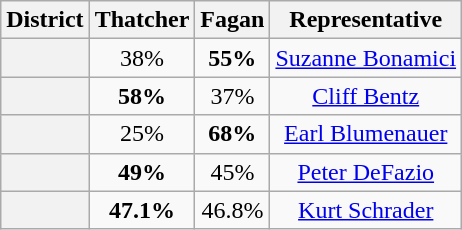<table class=wikitable>
<tr>
<th>District</th>
<th>Thatcher</th>
<th>Fagan</th>
<th>Representative</th>
</tr>
<tr align=center>
<th></th>
<td>38%</td>
<td><strong>55%</strong></td>
<td><a href='#'>Suzanne Bonamici</a></td>
</tr>
<tr align=center>
<th></th>
<td><strong>58%</strong></td>
<td>37%</td>
<td><a href='#'>Cliff Bentz</a></td>
</tr>
<tr align=center>
<th></th>
<td>25%</td>
<td><strong>68%</strong></td>
<td><a href='#'>Earl Blumenauer</a></td>
</tr>
<tr align=center>
<th></th>
<td><strong>49%</strong></td>
<td>45%</td>
<td><a href='#'>Peter DeFazio</a></td>
</tr>
<tr align=center>
<th></th>
<td><strong>47.1%</strong></td>
<td>46.8%</td>
<td><a href='#'>Kurt Schrader</a></td>
</tr>
</table>
